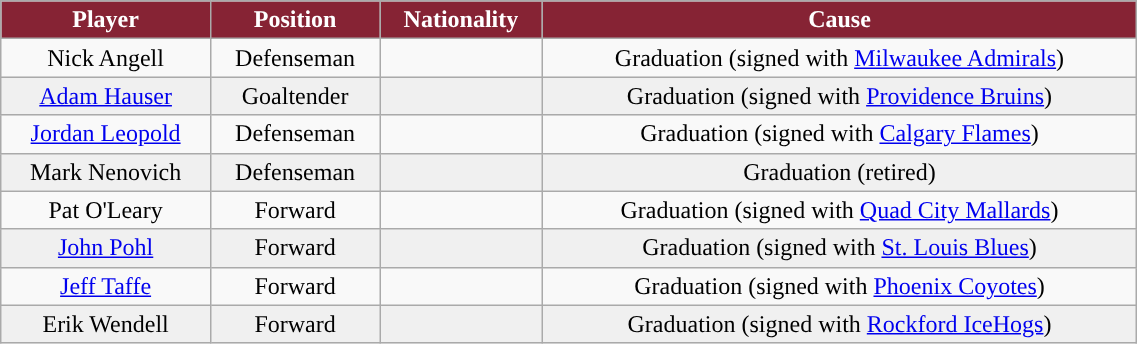<table class="wikitable" width="60%">
<tr>
<th style="color:white; background:#862334; ">Player</th>
<th style="color:white; background:#862334; ">Position</th>
<th style="color:white; background:#862334; ">Nationality</th>
<th style="color:white; background:#862334; ">Cause</th>
</tr>
<tr align="center" bgcolor="">
<td>Nick Angell</td>
<td>Defenseman</td>
<td></td>
<td>Graduation (signed with <a href='#'>Milwaukee Admirals</a>)</td>
</tr>
<tr align="center" bgcolor="f0f0f0">
<td><a href='#'>Adam Hauser</a></td>
<td>Goaltender</td>
<td></td>
<td>Graduation (signed with <a href='#'>Providence Bruins</a>)</td>
</tr>
<tr align="center" bgcolor="">
<td><a href='#'>Jordan Leopold</a></td>
<td>Defenseman</td>
<td></td>
<td>Graduation (signed with <a href='#'>Calgary Flames</a>)</td>
</tr>
<tr align="center" bgcolor="f0f0f0">
<td>Mark Nenovich</td>
<td>Defenseman</td>
<td></td>
<td>Graduation (retired)</td>
</tr>
<tr align="center" bgcolor="">
<td>Pat O'Leary</td>
<td>Forward</td>
<td></td>
<td>Graduation (signed with <a href='#'>Quad City Mallards</a>)</td>
</tr>
<tr align="center" bgcolor="f0f0f0">
<td><a href='#'>John Pohl</a></td>
<td>Forward</td>
<td></td>
<td>Graduation (signed with <a href='#'>St. Louis Blues</a>)</td>
</tr>
<tr align="center" bgcolor="">
<td><a href='#'>Jeff Taffe</a></td>
<td>Forward</td>
<td></td>
<td>Graduation (signed with <a href='#'>Phoenix Coyotes</a>)</td>
</tr>
<tr align="center" bgcolor="f0f0f0">
<td>Erik Wendell</td>
<td>Forward</td>
<td></td>
<td>Graduation (signed with <a href='#'>Rockford IceHogs</a>)</td>
</tr>
</table>
